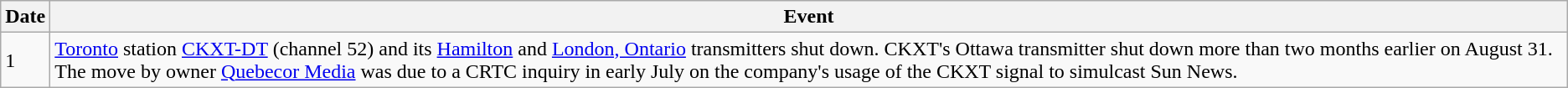<table class="wikitable">
<tr>
<th>Date</th>
<th>Event</th>
</tr>
<tr>
<td>1</td>
<td><a href='#'>Toronto</a> station <a href='#'>CKXT-DT</a> (channel 52) and its <a href='#'>Hamilton</a> and <a href='#'>London, Ontario</a> transmitters shut down. CKXT's Ottawa transmitter shut down more than two months earlier on August 31. The move by owner <a href='#'>Quebecor Media</a> was due to a CRTC inquiry in early July on the company's usage of the CKXT signal to simulcast Sun News.</td>
</tr>
</table>
